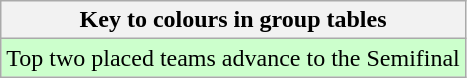<table class="wikitable">
<tr>
<th>Key to colours in group tables</th>
</tr>
<tr style="background:#cfc;">
<td>Top two placed teams advance to the Semifinal</td>
</tr>
</table>
